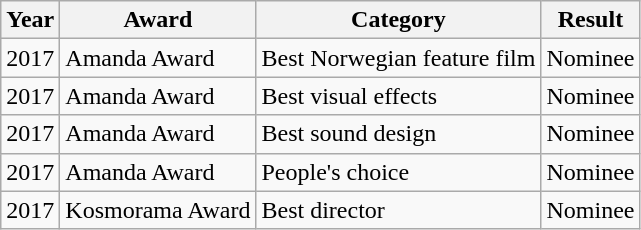<table class="wikitable">
<tr>
<th>Year</th>
<th>Award</th>
<th>Category</th>
<th>Result</th>
</tr>
<tr>
<td>2017</td>
<td>Amanda Award</td>
<td>Best Norwegian feature film</td>
<td>Nominee</td>
</tr>
<tr>
<td>2017</td>
<td>Amanda Award</td>
<td>Best visual effects</td>
<td>Nominee</td>
</tr>
<tr>
<td>2017</td>
<td>Amanda Award</td>
<td>Best sound design</td>
<td>Nominee</td>
</tr>
<tr>
<td>2017</td>
<td>Amanda Award</td>
<td>People's choice</td>
<td>Nominee</td>
</tr>
<tr>
<td>2017</td>
<td>Kosmorama Award</td>
<td>Best director</td>
<td>Nominee</td>
</tr>
</table>
